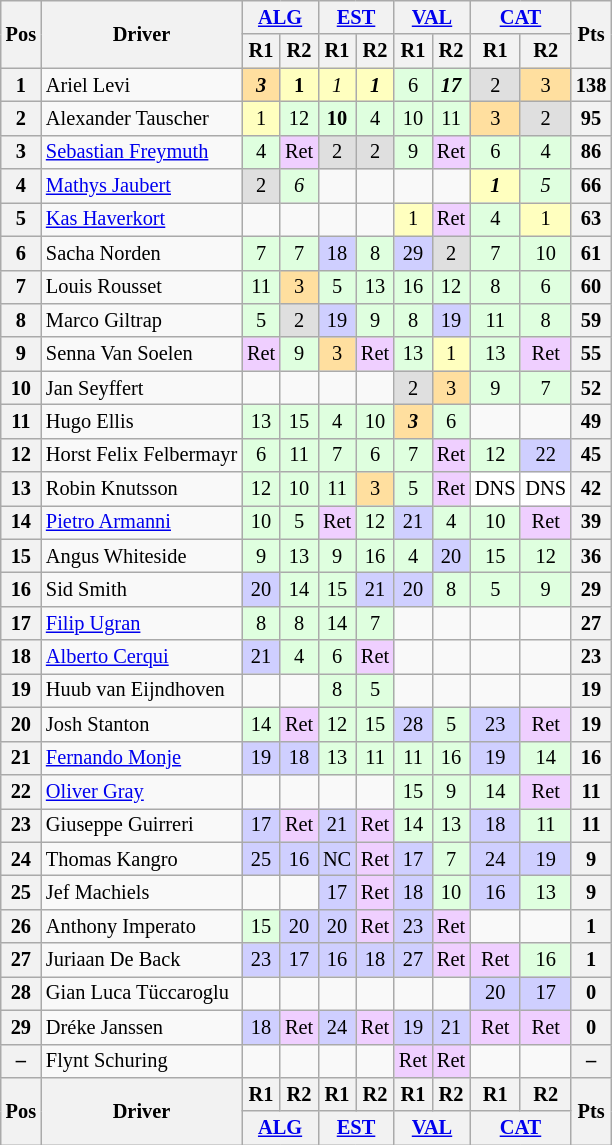<table class="wikitable" style="font-size: 85%; text-align: center;">
<tr>
<th rowspan="2" valign="middle">Pos</th>
<th rowspan="2" valign="middle">Driver</th>
<th colspan="2"><a href='#'>ALG</a><br></th>
<th colspan="2"><a href='#'>EST</a><br></th>
<th colspan="2"><a href='#'>VAL</a><br></th>
<th colspan="2"><a href='#'>CAT</a><br></th>
<th rowspan="2" valign="middle">Pts</th>
</tr>
<tr>
<th>R1</th>
<th>R2</th>
<th>R1</th>
<th>R2</th>
<th>R1</th>
<th>R2</th>
<th>R1</th>
<th>R2</th>
</tr>
<tr>
<th>1</th>
<td align="left"> Ariel Levi</td>
<td align="center" style="background-color:#ffdf9f"><strong><em>3</em></strong></td>
<td align="center" style="background-color:#ffffbf"><strong>1</strong></td>
<td align="center" style="background-color:#ffffbf"><em>1</em></td>
<td align="center" style="background-color:#ffffbf"><strong><em>1</em></strong></td>
<td align="center" style="background-color:#dfffdf">6</td>
<td align="center" style="background-color:#dfffdf"><strong><em>17</em></strong></td>
<td align="center" style="background-color:#dfdfdf">2</td>
<td align="center" style="background-color:#ffdf9f">3</td>
<th>138</th>
</tr>
<tr>
<th>2</th>
<td align="left"> Alexander Tauscher</td>
<td align="center" style="background-color:#ffffbf">1</td>
<td align="center" style="background-color:#dfffdf">12</td>
<td align="center" style="background-color:#dfffdf"><strong>10</strong></td>
<td align="center" style="background-color:#dfffdf">4</td>
<td align="center" style="background-color:#dfffdf">10</td>
<td align="center" style="background-color:#dfffdf">11</td>
<td align="center" style="background-color:#ffdf9f">3</td>
<td align="center" style="background-color:#dfdfdf">2</td>
<th>95</th>
</tr>
<tr>
<th>3</th>
<td align="left"> <a href='#'>Sebastian Freymuth</a></td>
<td align="center" style="background-color:#dfffdf">4</td>
<td align="center" style="background-color:#efcfff">Ret</td>
<td align="center" style="background-color:#dfdfdf">2</td>
<td align="center" style="background-color:#dfdfdf">2</td>
<td align="center" style="background-color:#dfffdf">9</td>
<td align="center" style="background-color:#efcfff">Ret</td>
<td align="center" style="background-color:#dfffdf">6</td>
<td align="center" style="background-color:#dfffdf">4</td>
<th>86</th>
</tr>
<tr>
<th>4</th>
<td align="left"> <a href='#'>Mathys Jaubert</a></td>
<td align="center" style="background-color:#dfdfdf">2</td>
<td align="center" style="background-color:#dfffdf"><em>6</em></td>
<td></td>
<td></td>
<td></td>
<td></td>
<td align="center" style="background-color:#ffffbf"><strong><em>1</em></strong></td>
<td align="center" style="background-color:#dfffdf"><em>5</em></td>
<th>66</th>
</tr>
<tr>
<th>5</th>
<td align="left"> <a href='#'>Kas Haverkort</a></td>
<td></td>
<td></td>
<td></td>
<td></td>
<td align="center" style="background-color:#ffffbf">1</td>
<td align="center" style="background-color:#efcfff">Ret</td>
<td align="center" style="background-color:#dfffdf">4</td>
<td align="center" style="background-color:#ffffbf">1</td>
<th>63</th>
</tr>
<tr>
<th>6</th>
<td align="left"> Sacha Norden</td>
<td align="center" style="background-color:#dfffdf">7</td>
<td align="center" style="background-color:#dfffdf">7</td>
<td align="center" style="background:#CFCFFF">18</td>
<td align="center" style="background-color:#dfffdf">8</td>
<td align="center" style="background:#CFCFFF">29</td>
<td align="center" style="background-color:#dfdfdf">2</td>
<td align="center" style="background-color:#dfffdf">7</td>
<td align="center" style="background-color:#dfffdf">10</td>
<th>61</th>
</tr>
<tr>
<th>7</th>
<td align="left"> Louis Rousset</td>
<td align="center" style="background-color:#dfffdf">11</td>
<td align="center" style="background-color:#ffdf9f">3</td>
<td align="center" style="background-color:#dfffdf">5</td>
<td align="center" style="background-color:#dfffdf">13</td>
<td align="center" style="background-color:#dfffdf">16</td>
<td align="center" style="background-color:#dfffdf">12</td>
<td align="center" style="background-color:#dfffdf">8</td>
<td align="center" style="background-color:#dfffdf">6</td>
<th>60</th>
</tr>
<tr>
<th>8</th>
<td align="left"> Marco Giltrap</td>
<td align="center" style="background-color:#dfffdf">5</td>
<td align="center" style="background-color:#dfdfdf">2</td>
<td align="center" style="background:#CFCFFF">19</td>
<td align="center" style="background-color:#dfffdf">9</td>
<td align="center" style="background-color:#dfffdf">8</td>
<td align="center" style="background:#CFCFFF">19</td>
<td align="center" style="background-color:#dfffdf">11</td>
<td align="center" style="background-color:#dfffdf">8</td>
<th>59</th>
</tr>
<tr>
<th>9</th>
<td align="left"> Senna Van Soelen</td>
<td align="center" style="background:#efcfff">Ret</td>
<td align="center" style="background-color:#dfffdf">9</td>
<td align="center" style="background-color:#ffdf9f">3</td>
<td align="center" style="background:#efcfff">Ret</td>
<td align="center" style="background-color:#dfffdf">13</td>
<td align="center" style="background-color:#ffffbf">1</td>
<td align="center" style="background-color:#dfffdf">13</td>
<td align="center" style="background-color:#efcfff">Ret</td>
<th>55</th>
</tr>
<tr>
<th>10</th>
<td align="left"> Jan Seyffert</td>
<td></td>
<td></td>
<td></td>
<td></td>
<td align="center" style="background-color:#dfdfdf">2</td>
<td align="center" style="background-color:#ffdf9f">3</td>
<td align="center" style="background-color:#dfffdf">9</td>
<td align="center" style="background-color:#dfffdf">7</td>
<th>52</th>
</tr>
<tr>
<th>11</th>
<td align="left"> Hugo Ellis</td>
<td align="center" style="background-color:#dfffdf">13</td>
<td align="center" style="background-color:#dfffdf">15</td>
<td align="center" style="background-color:#dfffdf">4</td>
<td align="center" style="background-color:#dfffdf">10</td>
<td align="center" style="background-color:#ffdf9f"><strong><em>3</em></strong></td>
<td align="center" style="background-color:#dfffdf">6</td>
<td></td>
<td></td>
<th>49</th>
</tr>
<tr>
<th>12</th>
<td align="left" nowrap> Horst Felix Felbermayr</td>
<td align="center" style="background-color:#dfffdf">6</td>
<td align="center" style="background-color:#dfffdf">11</td>
<td align="center" style="background-color:#dfffdf">7</td>
<td align="center" style="background-color:#dfffdf">6</td>
<td align="center" style="background-color:#dfffdf">7</td>
<td align="center" style="background-color:#efcfff">Ret</td>
<td align="center" style="background-color:#dfffdf">12</td>
<td align="center" style="background:#CFCFFF">22</td>
<th>45</th>
</tr>
<tr>
<th>13</th>
<td align="left"> Robin Knutsson</td>
<td align="center" style="background-color:#dfffdf">12</td>
<td align="center" style="background-color:#dfffdf">10</td>
<td align="center" style="background-color:#dfffdf">11</td>
<td align="center" style="background-color:#ffdf9f">3</td>
<td align="center" style="background-color:#dfffdf">5</td>
<td align="center" style="background-color:#efcfff">Ret</td>
<td align="center" style="background-color:#ffffff">DNS</td>
<td align="center" style="background-color:#ffffff">DNS</td>
<th>42</th>
</tr>
<tr>
<th>14</th>
<td align="left"> <a href='#'>Pietro Armanni</a></td>
<td align="center" style="background-color:#dfffdf">10</td>
<td align="center" style="background-color:#dfffdf">5</td>
<td align="center" style="background-color:#efcfff">Ret</td>
<td align="center" style="background-color:#dfffdf">12</td>
<td align="center" style="background:#CFCFFF">21</td>
<td align="center" style="background-color:#dfffdf">4</td>
<td align="center" style="background-color:#dfffdf">10</td>
<td align="center" style="background-color:#efcfff">Ret</td>
<th>39</th>
</tr>
<tr>
<th>15</th>
<td align="left"> Angus Whiteside</td>
<td align="center" style="background-color:#dfffdf">9</td>
<td align="center" style="background-color:#dfffdf">13</td>
<td align="center" style="background-color:#dfffdf">9</td>
<td align="center" style="background-color:#dfffdf">16</td>
<td align="center" style="background-color:#dfffdf">4</td>
<td align="center" style="background:#CFCFFF">20</td>
<td align="center" style="background-color:#dfffdf">15</td>
<td align="center" style="background-color:#dfffdf">12</td>
<th>36</th>
</tr>
<tr>
<th>16</th>
<td align="left"> Sid Smith</td>
<td align="center" style="background:#CFCFFF">20</td>
<td align="center" style="background-color:#dfffdf">14</td>
<td align="center" style="background-color:#dfffdf">15</td>
<td align="center" style="background:#CFCFFF">21</td>
<td align="center" style="background:#CFCFFF">20</td>
<td align="center" style="background-color:#dfffdf">8</td>
<td align="center" style="background-color:#dfffdf">5</td>
<td align="center" style="background-color:#dfffdf">9</td>
<th>29</th>
</tr>
<tr>
<th>17</th>
<td align="left"> <a href='#'>Filip Ugran</a></td>
<td align="center" style="background-color:#dfffdf">8</td>
<td align="center" style="background-color:#dfffdf">8</td>
<td align="center" style="background-color:#dfffdf">14</td>
<td align="center" style="background-color:#dfffdf">7</td>
<td></td>
<td></td>
<td></td>
<td></td>
<th>27</th>
</tr>
<tr>
<th>18</th>
<td align="left"> <a href='#'>Alberto Cerqui</a></td>
<td align="center" style="background:#CFCFFF">21</td>
<td align="center" style="background-color:#dfffdf">4</td>
<td align="center" style="background-color:#dfffdf">6</td>
<td align="center" style="background:#efcfff">Ret</td>
<td></td>
<td></td>
<td></td>
<td></td>
<th>23</th>
</tr>
<tr>
<th>19</th>
<td align="left"> Huub van Eijndhoven</td>
<td></td>
<td></td>
<td align="center" style="background-color:#dfffdf">8</td>
<td align="center" style="background-color:#dfffdf">5</td>
<td></td>
<td></td>
<td></td>
<td></td>
<th>19</th>
</tr>
<tr>
<th>20</th>
<td align="left"> Josh Stanton</td>
<td align="center" style="background-color:#dfffdf">14</td>
<td align="center" style="background:#efcfff">Ret</td>
<td align="center" style="background-color:#dfffdf">12</td>
<td align="center" style="background-color:#dfffdf">15</td>
<td align="center" style="background:#CFCFFF">28</td>
<td align="center" style="background-color:#dfffdf">5</td>
<td align="center" style="background:#CFCFFF">23</td>
<td align="center" style="background-color:#efcfff">Ret</td>
<th>19</th>
</tr>
<tr>
<th>21</th>
<td align="left"> <a href='#'>Fernando Monje</a></td>
<td align="center" style="background:#CFCFFF">19</td>
<td align="center" style="background:#CFCFFF">18</td>
<td align="center" style="background-color:#dfffdf">13</td>
<td align="center" style="background-color:#dfffdf">11</td>
<td align="center" style="background-color:#dfffdf">11</td>
<td align="center" style="background-color:#dfffdf">16</td>
<td align="center" style="background:#CFCFFF">19</td>
<td align="center" style="background-color:#dfffdf">14</td>
<th>16</th>
</tr>
<tr>
<th>22</th>
<td align="left"> <a href='#'>Oliver Gray</a></td>
<td></td>
<td></td>
<td></td>
<td></td>
<td align="center" style="background-color:#dfffdf">15</td>
<td align="center" style="background-color:#dfffdf">9</td>
<td align="center" style="background-color:#dfffdf">14</td>
<td align="center" style="background-color:#efcfff">Ret</td>
<th>11</th>
</tr>
<tr>
<th>23</th>
<td align="left"> Giuseppe Guirreri</td>
<td align="center" style="background:#CFCFFF">17</td>
<td align="center" style="background:#efcfff">Ret</td>
<td align="center" style="background:#CFCFFF">21</td>
<td align="center" style="background:#efcfff">Ret</td>
<td align="center" style="background-color:#dfffdf">14</td>
<td align="center" style="background-color:#dfffdf">13</td>
<td align="center" style="background:#CFCFFF">18</td>
<td align="center" style="background-color:#dfffdf">11</td>
<th>11</th>
</tr>
<tr>
<th>24</th>
<td align="left"> Thomas Kangro</td>
<td align="center" style="background:#CFCFFF">25</td>
<td align="center" style="background:#CFCFFF">16</td>
<td align="center" style="background:#CFCFFF">NC</td>
<td align="center" style="background:#efcfff">Ret</td>
<td align="center" style="background:#CFCFFF">17</td>
<td align="center" style="background-color:#dfffdf">7</td>
<td align="center" style="background:#CFCFFF">24</td>
<td align="center" style="background:#CFCFFF">19</td>
<th>9</th>
</tr>
<tr>
<th>25</th>
<td align="left"> Jef Machiels</td>
<td></td>
<td></td>
<td align="center" style="background:#CFCFFF">17</td>
<td align="center" style="background:#efcfff">Ret</td>
<td align="center" style="background:#CFCFFF">18</td>
<td align="center" style="background-color:#dfffdf">10</td>
<td align="center" style="background:#CFCFFF">16</td>
<td align="center" style="background-color:#dfffdf">13</td>
<th>9</th>
</tr>
<tr>
<th>26</th>
<td align="left"> Anthony Imperato</td>
<td align="center" style="background-color:#dfffdf">15</td>
<td align="center" style="background:#CFCFFF">20</td>
<td align="center" style="background:#CFCFFF">20</td>
<td align="center" style="background:#efcfff">Ret</td>
<td align="center" style="background:#CFCFFF">23</td>
<td align="center" style="background-color:#efcfff">Ret</td>
<td></td>
<td></td>
<th>1</th>
</tr>
<tr>
<th>27</th>
<td align="left"> Juriaan De Back</td>
<td align="center" style="background:#CFCFFF">23</td>
<td align="center" style="background:#CFCFFF">17</td>
<td align="center" style="background:#CFCFFF">16</td>
<td align="center" style="background:#CFCFFF">18</td>
<td align="center" style="background:#CFCFFF">27</td>
<td align="center" style="background-color:#efcfff">Ret</td>
<td align="center" style="background-color:#efcfff">Ret</td>
<td align="center" style="background-color:#dfffdf">16</td>
<th>1</th>
</tr>
<tr>
<th>28</th>
<td align="left"> Gian Luca Tüccaroglu</td>
<td></td>
<td></td>
<td></td>
<td></td>
<td></td>
<td></td>
<td align="center" style="background:#CFCFFF">20</td>
<td align="center" style="background:#CFCFFF">17</td>
<th>0</th>
</tr>
<tr>
<th>29</th>
<td align="left"> Dréke Janssen</td>
<td align="center" style="background:#CFCFFF">18</td>
<td align="center" style="background:#efcfff">Ret</td>
<td align="center" style="background:#CFCFFF">24</td>
<td align="center" style="background:#efcfff">Ret</td>
<td align="center" style="background:#CFCFFF">19</td>
<td align="center" style="background:#CFCFFF">21</td>
<td align="center" style="background-color:#efcfff">Ret</td>
<td align="center" style="background-color:#efcfff">Ret</td>
<th>0</th>
</tr>
<tr>
<th>–</th>
<td align="left"> Flynt Schuring</td>
<td></td>
<td></td>
<td></td>
<td></td>
<td align="center" style="background:#efcfff">Ret</td>
<td align="center" style="background-color:#efcfff">Ret</td>
<td></td>
<td></td>
<th>–</th>
</tr>
<tr>
<th rowspan="2">Pos</th>
<th rowspan="2">Driver</th>
<th>R1</th>
<th>R2</th>
<th>R1</th>
<th>R2</th>
<th>R1</th>
<th>R2</th>
<th>R1</th>
<th>R2</th>
<th rowspan="2">Pts</th>
</tr>
<tr>
<th colspan="2"><a href='#'>ALG</a><br></th>
<th colspan="2"><a href='#'>EST</a><br></th>
<th colspan="2"><a href='#'>VAL</a><br></th>
<th colspan="2"><a href='#'>CAT</a><br></th>
</tr>
</table>
